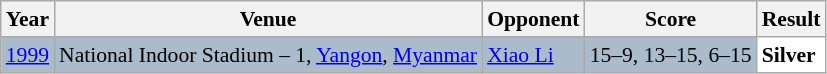<table class="sortable wikitable" style="font-size: 90%;">
<tr>
<th>Year</th>
<th>Venue</th>
<th>Opponent</th>
<th>Score</th>
<th>Result</th>
</tr>
<tr style="background:#AABBCC">
<td align="center"><a href='#'>1999</a></td>
<td align="left">National Indoor Stadium – 1, <a href='#'>Yangon</a>, <a href='#'>Myanmar</a></td>
<td align="left"> <a href='#'>Xiao Li</a></td>
<td align="left">15–9, 13–15, 6–15</td>
<td style="text-align:left; background:white"> <strong>Silver</strong></td>
</tr>
</table>
